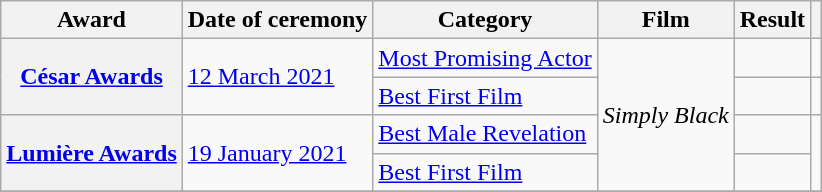<table class="wikitable sortable plainrowheaders">
<tr>
<th scope="col">Award</th>
<th scope="col">Date of ceremony</th>
<th scope="col">Category</th>
<th scope="col">Film</th>
<th scope="col">Result</th>
<th scope="col" class="unsortable"></th>
</tr>
<tr>
<th rowspan="2" scope="row"><a href='#'>César Awards</a></th>
<td rowspan="2"><a href='#'>12 March 2021</a></td>
<td><a href='#'>Most Promising Actor</a></td>
<td rowspan="4"><em>Simply Black</em></td>
<td></td>
<td align="center"></td>
</tr>
<tr>
<td><a href='#'>Best First Film</a></td>
<td></td>
<td align="center"></td>
</tr>
<tr>
<th rowspan="2" scope="row"><a href='#'>Lumière Awards</a></th>
<td rowspan="2"><a href='#'>19 January 2021</a></td>
<td><a href='#'>Best Male Revelation</a></td>
<td></td>
<td rowspan="2" align="center"></td>
</tr>
<tr>
<td><a href='#'>Best First Film</a></td>
<td></td>
</tr>
<tr>
</tr>
</table>
